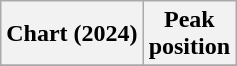<table class="wikitable sortable plainrowheaders" style="text-align:center">
<tr>
<th scope="col">Chart (2024)</th>
<th scope="col">Peak<br> position</th>
</tr>
<tr>
</tr>
</table>
